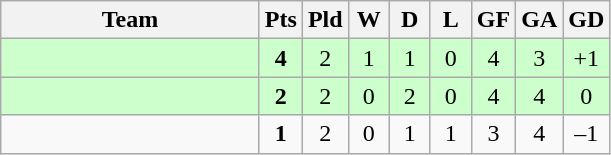<table class=wikitable style="text-align:center">
<tr>
<th width=165>Team</th>
<th width=20>Pts</th>
<th width=20>Pld</th>
<th width=20>W</th>
<th width=20>D</th>
<th width=20>L</th>
<th width=20>GF</th>
<th width=20>GA</th>
<th width=20>GD</th>
</tr>
<tr align=center style="background:#ccffcc;">
<td style="text-align:left;"></td>
<td><strong>4</strong></td>
<td>2</td>
<td>1</td>
<td>1</td>
<td>0</td>
<td>4</td>
<td>3</td>
<td>+1</td>
</tr>
<tr align=center style="background:#ccffcc;">
<td style="text-align:left;"></td>
<td><strong>2</strong></td>
<td>2</td>
<td>0</td>
<td>2</td>
<td>0</td>
<td>4</td>
<td>4</td>
<td>0</td>
</tr>
<tr align=center>
<td style="text-align:left;"></td>
<td><strong>1</strong></td>
<td>2</td>
<td>0</td>
<td>1</td>
<td>1</td>
<td>3</td>
<td>4</td>
<td>–1</td>
</tr>
</table>
